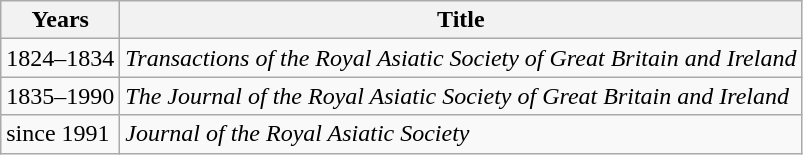<table class=wikitable>
<tr>
<th>Years</th>
<th>Title</th>
</tr>
<tr>
<td>1824–1834</td>
<td><em>Transactions of the Royal Asiatic Society of Great Britain and Ireland</em></td>
</tr>
<tr>
<td>1835–1990</td>
<td><em>The Journal of the Royal Asiatic Society of Great Britain and Ireland</em></td>
</tr>
<tr>
<td>since 1991</td>
<td><em>Journal of the Royal Asiatic Society</em></td>
</tr>
</table>
